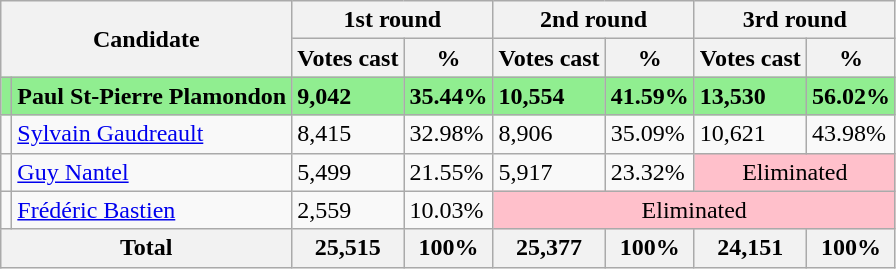<table class="wikitable">
<tr>
<th rowspan="2" colspan="2">Candidate</th>
<th colspan="2">1st round</th>
<th colspan="2">2nd round</th>
<th colspan="2">3rd round</th>
</tr>
<tr>
<th>Votes cast</th>
<th>%</th>
<th>Votes cast</th>
<th>%</th>
<th>Votes cast</th>
<th>%</th>
</tr>
<tr style="background:lightgreen;">
<td></td>
<td><strong>Paul St-Pierre Plamondon</strong></td>
<td><strong>9,042</strong></td>
<td><strong>35.44%</strong></td>
<td><strong>10,554</strong></td>
<td><strong>41.59%</strong></td>
<td><strong>13,530</strong></td>
<td><strong>56.02%</strong></td>
</tr>
<tr>
<td></td>
<td><a href='#'>Sylvain Gaudreault</a></td>
<td>8,415</td>
<td>32.98%</td>
<td>8,906</td>
<td>35.09%</td>
<td>10,621</td>
<td>43.98%</td>
</tr>
<tr>
<td></td>
<td><a href='#'>Guy Nantel</a></td>
<td>5,499</td>
<td>21.55%</td>
<td>5,917</td>
<td>23.32%</td>
<td colspan="2" style="background:pink; text-align:center">Eliminated</td>
</tr>
<tr>
<td></td>
<td><a href='#'>Frédéric Bastien</a></td>
<td>2,559</td>
<td>10.03%</td>
<td colspan="4" style="background:pink; text-align:center">Eliminated</td>
</tr>
<tr>
<th colspan="2">Total</th>
<th align="right">25,515</th>
<th align="right">100%</th>
<th align="right">25,377</th>
<th align="right">100%</th>
<th align="right">24,151</th>
<th align="right">100%</th>
</tr>
</table>
